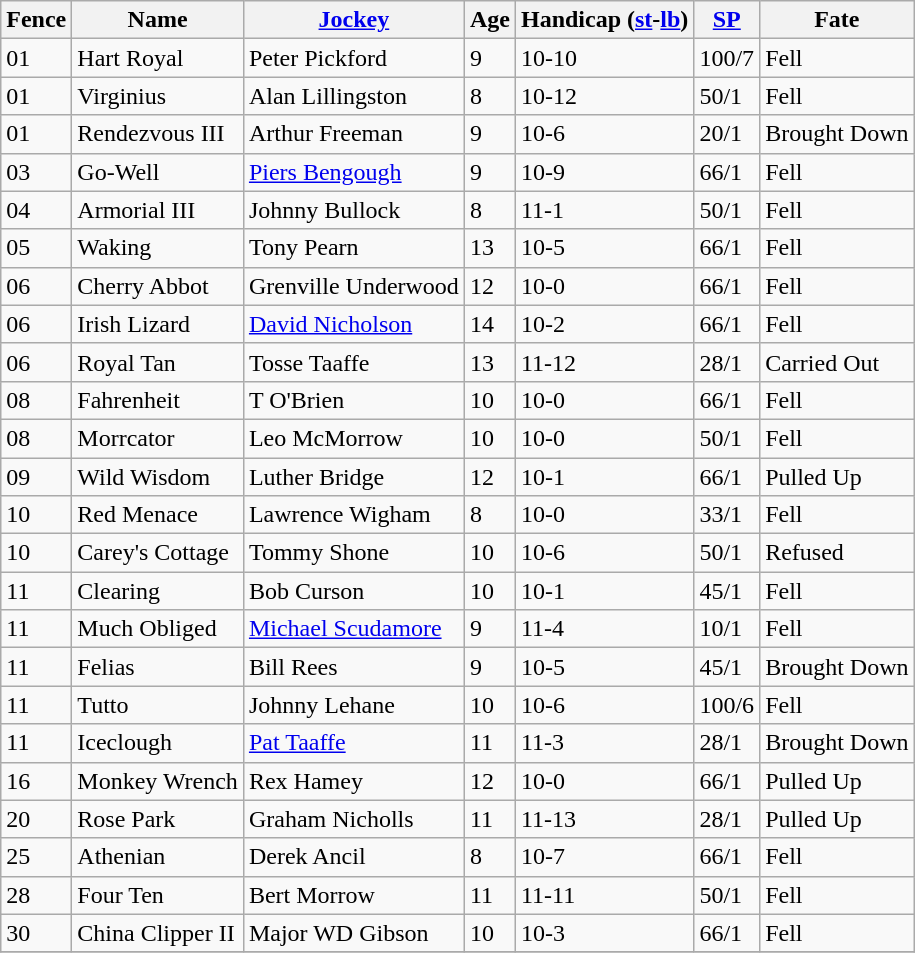<table class="wikitable sortable">
<tr>
<th>Fence</th>
<th>Name</th>
<th><a href='#'>Jockey</a></th>
<th>Age</th>
<th>Handicap (<a href='#'>st</a>-<a href='#'>lb</a>)</th>
<th><a href='#'>SP</a></th>
<th>Fate</th>
</tr>
<tr>
<td>01</td>
<td>Hart Royal</td>
<td>Peter Pickford</td>
<td>9</td>
<td>10-10</td>
<td>100/7</td>
<td>Fell</td>
</tr>
<tr>
<td>01</td>
<td>Virginius</td>
<td>Alan Lillingston</td>
<td>8</td>
<td>10-12</td>
<td>50/1</td>
<td>Fell</td>
</tr>
<tr>
<td>01</td>
<td>Rendezvous III</td>
<td>Arthur Freeman</td>
<td>9</td>
<td>10-6</td>
<td>20/1</td>
<td>Brought Down</td>
</tr>
<tr>
<td>03</td>
<td>Go-Well</td>
<td><a href='#'>Piers Bengough</a></td>
<td>9</td>
<td>10-9</td>
<td>66/1</td>
<td>Fell</td>
</tr>
<tr>
<td>04</td>
<td>Armorial III</td>
<td>Johnny Bullock</td>
<td>8</td>
<td>11-1</td>
<td>50/1</td>
<td>Fell</td>
</tr>
<tr>
<td>05</td>
<td>Waking</td>
<td>Tony Pearn</td>
<td>13</td>
<td>10-5</td>
<td>66/1</td>
<td>Fell</td>
</tr>
<tr>
<td>06</td>
<td>Cherry Abbot</td>
<td>Grenville Underwood</td>
<td>12</td>
<td>10-0</td>
<td>66/1</td>
<td>Fell</td>
</tr>
<tr>
<td>06</td>
<td>Irish Lizard</td>
<td><a href='#'>David Nicholson</a></td>
<td>14</td>
<td>10-2</td>
<td>66/1</td>
<td>Fell</td>
</tr>
<tr>
<td>06</td>
<td>Royal Tan</td>
<td>Tosse Taaffe</td>
<td>13</td>
<td>11-12</td>
<td>28/1</td>
<td>Carried Out</td>
</tr>
<tr>
<td>08</td>
<td>Fahrenheit</td>
<td>T O'Brien</td>
<td>10</td>
<td>10-0</td>
<td>66/1</td>
<td>Fell</td>
</tr>
<tr>
<td>08</td>
<td>Morrcator</td>
<td>Leo McMorrow</td>
<td>10</td>
<td>10-0</td>
<td>50/1</td>
<td>Fell</td>
</tr>
<tr>
<td>09</td>
<td>Wild Wisdom</td>
<td>Luther Bridge</td>
<td>12</td>
<td>10-1</td>
<td>66/1</td>
<td>Pulled Up</td>
</tr>
<tr>
<td>10</td>
<td>Red Menace</td>
<td>Lawrence Wigham</td>
<td>8</td>
<td>10-0</td>
<td>33/1</td>
<td>Fell</td>
</tr>
<tr>
<td>10</td>
<td>Carey's Cottage</td>
<td>Tommy Shone</td>
<td>10</td>
<td>10-6</td>
<td>50/1</td>
<td>Refused</td>
</tr>
<tr>
<td>11</td>
<td>Clearing</td>
<td>Bob Curson</td>
<td>10</td>
<td>10-1</td>
<td>45/1</td>
<td>Fell</td>
</tr>
<tr>
<td>11</td>
<td>Much Obliged</td>
<td><a href='#'>Michael Scudamore</a></td>
<td>9</td>
<td>11-4</td>
<td>10/1</td>
<td>Fell</td>
</tr>
<tr>
<td>11</td>
<td>Felias</td>
<td>Bill Rees</td>
<td>9</td>
<td>10-5</td>
<td>45/1</td>
<td>Brought Down</td>
</tr>
<tr>
<td>11</td>
<td>Tutto</td>
<td>Johnny Lehane</td>
<td>10</td>
<td>10-6</td>
<td>100/6</td>
<td>Fell</td>
</tr>
<tr>
<td>11</td>
<td>Iceclough</td>
<td><a href='#'>Pat Taaffe</a></td>
<td>11</td>
<td>11-3</td>
<td>28/1</td>
<td>Brought Down</td>
</tr>
<tr>
<td>16</td>
<td>Monkey Wrench</td>
<td>Rex Hamey</td>
<td>12</td>
<td>10-0</td>
<td>66/1</td>
<td>Pulled Up</td>
</tr>
<tr>
<td>20</td>
<td>Rose Park</td>
<td>Graham Nicholls</td>
<td>11</td>
<td>11-13</td>
<td>28/1</td>
<td>Pulled Up</td>
</tr>
<tr>
<td>25</td>
<td>Athenian</td>
<td>Derek Ancil</td>
<td>8</td>
<td>10-7</td>
<td>66/1</td>
<td>Fell</td>
</tr>
<tr>
<td>28</td>
<td>Four Ten</td>
<td>Bert Morrow</td>
<td>11</td>
<td>11-11</td>
<td>50/1</td>
<td>Fell</td>
</tr>
<tr>
<td>30</td>
<td>China Clipper II</td>
<td>Major WD Gibson</td>
<td>10</td>
<td>10-3</td>
<td>66/1</td>
<td>Fell</td>
</tr>
<tr>
</tr>
</table>
